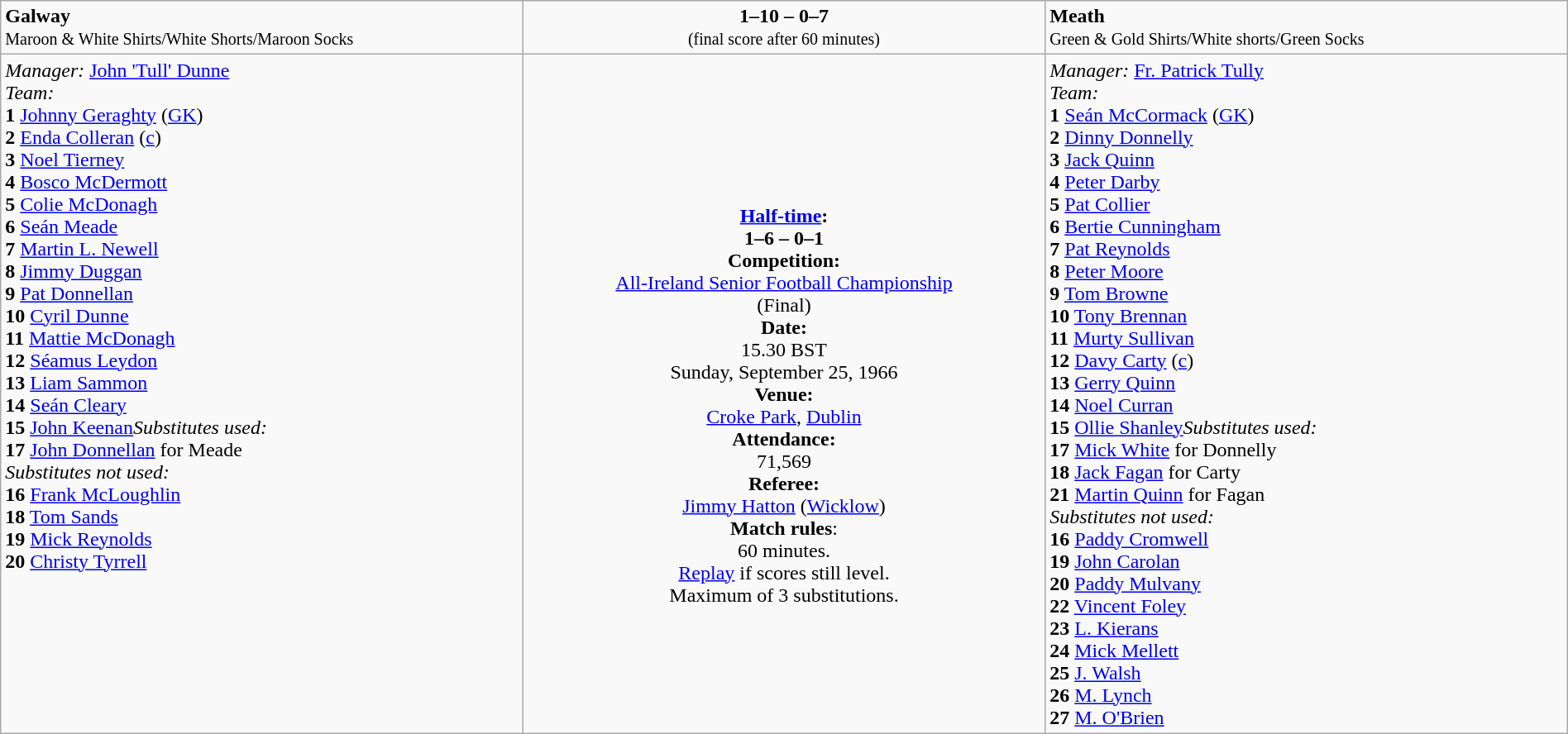<table border=0 class="wikitable" width=100%>
<tr>
<td width=33% valign=top><span><strong>Galway</strong></span><br><small>Maroon & White Shirts/White Shorts/Maroon Socks</small></td>
<td width=33% valign=top align=center><span><strong>1–10 – 0–7</strong></span><br><small>(final score after 60 minutes)</small></td>
<td width=33% valign=top><span><strong>Meath</strong></span><br><small>Green & Gold Shirts/White shorts/Green Socks</small></td>
</tr>
<tr>
<td valign=top><em>Manager:</em> <a href='#'>John 'Tull' Dunne</a><br><em>Team:</em>
<br><strong>1</strong> <a href='#'>Johnny Geraghty</a> (<a href='#'>GK</a>)
<br><strong>2</strong> <a href='#'>Enda Colleran</a> (<a href='#'>c</a>)
<br><strong>3</strong> <a href='#'>Noel Tierney</a>
<br><strong>4</strong> <a href='#'>Bosco McDermott</a>
<br><strong>5</strong> <a href='#'>Colie McDonagh</a>
<br><strong>6</strong> <a href='#'>Seán Meade</a> 
<br><strong>7</strong> <a href='#'>Martin L. Newell</a>
<br><strong>8</strong> <a href='#'>Jimmy Duggan</a>
<br><strong>9</strong> <a href='#'>Pat Donnellan</a>
<br><strong>10</strong> <a href='#'>Cyril Dunne</a>
<br><strong>11</strong> <a href='#'>Mattie McDonagh</a> 
<br><strong>12</strong> <a href='#'>Séamus Leydon</a>
<br><strong>13</strong> <a href='#'>Liam Sammon</a>
<br><strong>14</strong> <a href='#'>Seán Cleary</a>
<br><strong>15</strong> <a href='#'>John Keenan</a><em>Substitutes used:</em>
<br><strong>17</strong> <a href='#'>John Donnellan</a> for Meade 
<br><em>Substitutes not used:</em>
<br><strong>16</strong> <a href='#'>Frank McLoughlin</a>
<br><strong>18</strong> <a href='#'>Tom Sands</a>
<br><strong>19</strong> <a href='#'>Mick Reynolds</a>
<br><strong>20</strong> <a href='#'>Christy Tyrrell</a></td>
<td valign=middle align=center><br><strong><a href='#'>Half-time</a>:</strong><br><strong>1–6 – 0–1</strong><br><strong>Competition:</strong><br><a href='#'>All-Ireland Senior Football Championship</a><br>(Final)<br><strong>Date:</strong><br>15.30 BST<br>Sunday, September 25, 1966<br><strong>Venue:</strong><br><a href='#'>Croke Park</a>, <a href='#'>Dublin</a><br><strong>Attendance:</strong><br> 71,569<br><strong>Referee:</strong><br><a href='#'>Jimmy Hatton</a> (<a href='#'>Wicklow</a>)<br><strong>Match rules</strong>:<br>60 minutes.<br><a href='#'>Replay</a> if scores still level.<br>Maximum of 3 substitutions.
</td>
<td valign=top><em>Manager:</em> <a href='#'>Fr. Patrick Tully</a><br><em>Team:</em>
<br><strong>1</strong> <a href='#'>Seán McCormack</a> (<a href='#'>GK</a>)
<br><strong>2</strong> <a href='#'>Dinny Donnelly</a> 
<br><strong>3</strong> <a href='#'>Jack Quinn</a>
<br><strong>4</strong> <a href='#'>Peter Darby</a>
<br><strong>5</strong> <a href='#'>Pat Collier</a>
<br><strong>6</strong> <a href='#'>Bertie Cunningham</a>
<br><strong>7</strong> <a href='#'>Pat Reynolds</a>
<br><strong>8</strong> <a href='#'>Peter Moore</a>
<br><strong>9</strong> <a href='#'>Tom Browne</a>
<br><strong>10</strong> <a href='#'>Tony Brennan</a>
<br><strong>11</strong> <a href='#'>Murty Sullivan</a>
<br><strong>12</strong> <a href='#'>Davy Carty</a> (<a href='#'>c</a>) 
<br><strong>13</strong> <a href='#'>Gerry Quinn</a>
<br><strong>14</strong> <a href='#'>Noel Curran</a>
<br><strong>15</strong> <a href='#'>Ollie Shanley</a><em>Substitutes used:</em>
<br><strong>17</strong> <a href='#'>Mick White</a>  for Donnelly
<br><strong>18</strong> <a href='#'>Jack Fagan</a>   for Carty
<br><strong>21</strong> <a href='#'>Martin Quinn</a>  for Fagan
<br><em>Substitutes not used:</em>
<br><strong>16</strong> <a href='#'>Paddy Cromwell</a>
<br><strong>19</strong> <a href='#'>John Carolan</a>
<br><strong>20</strong> <a href='#'>Paddy Mulvany</a>
<br><strong>22</strong> <a href='#'>Vincent Foley</a>
<br><strong>23</strong> <a href='#'>L. Kierans</a>
<br><strong>24</strong> <a href='#'>Mick Mellett</a>
<br><strong>25</strong> <a href='#'>J. Walsh</a>
<br><strong>26</strong> <a href='#'>M. Lynch</a>
<br><strong>27</strong> <a href='#'>M. O'Brien</a></td>
</tr>
</table>
